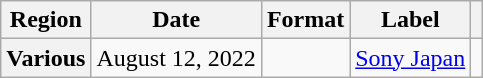<table class="wikitable plainrowheaders">
<tr>
<th scope="col">Region</th>
<th scope="col">Date</th>
<th scope="col">Format</th>
<th scope="col">Label</th>
<th scope="col"></th>
</tr>
<tr>
<th scope="row">Various</th>
<td>August 12, 2022</td>
<td></td>
<td><a href='#'>Sony Japan</a></td>
<td style="text-align:center"></td>
</tr>
</table>
